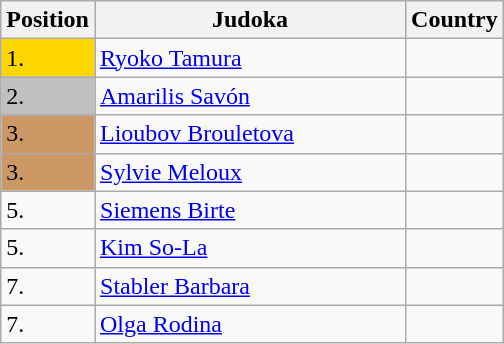<table class=wikitable>
<tr>
<th width=10>Position</th>
<th width=200>Judoka</th>
<th width=10>Country</th>
</tr>
<tr>
<td bgcolor=gold>1.</td>
<td><a href='#'>Ryoko Tamura</a></td>
<td></td>
</tr>
<tr>
<td bgcolor="silver">2.</td>
<td><a href='#'>Amarilis Savón</a></td>
<td></td>
</tr>
<tr>
<td bgcolor="CC9966">3.</td>
<td><a href='#'>Lioubov Brouletova</a></td>
<td></td>
</tr>
<tr>
<td bgcolor="CC9966">3.</td>
<td><a href='#'>Sylvie Meloux</a></td>
<td></td>
</tr>
<tr>
<td>5.</td>
<td><a href='#'>Siemens Birte</a></td>
<td></td>
</tr>
<tr>
<td>5.</td>
<td><a href='#'>Kim So-La</a></td>
<td></td>
</tr>
<tr>
<td>7.</td>
<td><a href='#'>Stabler Barbara</a></td>
<td></td>
</tr>
<tr>
<td>7.</td>
<td><a href='#'>Olga Rodina</a></td>
<td></td>
</tr>
</table>
